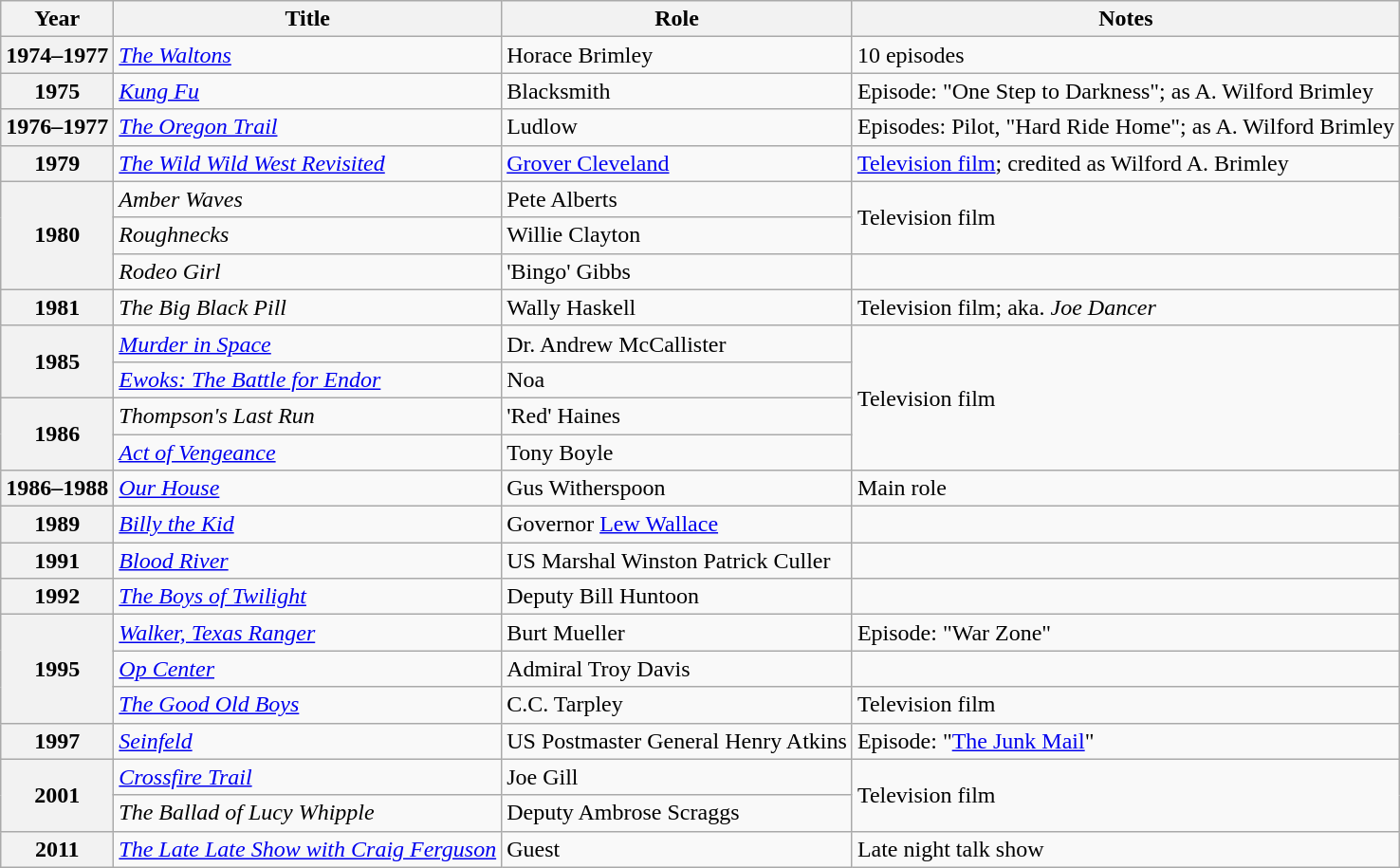<table class="wikitable sortable">
<tr>
<th>Year</th>
<th>Title</th>
<th>Role</th>
<th>Notes</th>
</tr>
<tr>
<th>1974–1977</th>
<td><em><a href='#'>The Waltons</a></em></td>
<td>Horace Brimley</td>
<td>10 episodes</td>
</tr>
<tr>
<th>1975</th>
<td><em><a href='#'>Kung Fu</a></em></td>
<td>Blacksmith</td>
<td>Episode: "One Step to Darkness"; as A. Wilford Brimley</td>
</tr>
<tr>
<th>1976–1977</th>
<td><em><a href='#'>The Oregon Trail</a></em></td>
<td>Ludlow</td>
<td>Episodes: Pilot, "Hard Ride Home"; as A. Wilford Brimley</td>
</tr>
<tr>
<th>1979</th>
<td><em><a href='#'>The Wild Wild West Revisited</a></em></td>
<td><a href='#'>Grover Cleveland</a></td>
<td><a href='#'>Television film</a>; credited as Wilford A. Brimley</td>
</tr>
<tr>
<th rowspan=3>1980</th>
<td><em>Amber Waves</em></td>
<td>Pete Alberts</td>
<td rowspan=2>Television film</td>
</tr>
<tr>
<td><em>Roughnecks</em></td>
<td>Willie Clayton</td>
</tr>
<tr>
<td><em>Rodeo Girl</em></td>
<td>'Bingo' Gibbs</td>
<td></td>
</tr>
<tr>
<th>1981</th>
<td><em>The Big Black Pill</em></td>
<td>Wally Haskell</td>
<td>Television film; aka. <em>Joe Dancer</em></td>
</tr>
<tr>
<th rowspan=2>1985</th>
<td><em><a href='#'>Murder in Space</a></em></td>
<td>Dr. Andrew McCallister</td>
<td rowspan=4>Television film</td>
</tr>
<tr>
<td><em><a href='#'>Ewoks: The Battle for Endor</a></em></td>
<td>Noa</td>
</tr>
<tr>
<th rowspan=2>1986</th>
<td><em>Thompson's Last Run</em></td>
<td>'Red' Haines</td>
</tr>
<tr>
<td><em><a href='#'>Act of Vengeance</a></em></td>
<td>Tony Boyle</td>
</tr>
<tr>
<th>1986–1988</th>
<td><em><a href='#'>Our House</a></em></td>
<td>Gus Witherspoon</td>
<td>Main role</td>
</tr>
<tr>
<th>1989</th>
<td><em><a href='#'>Billy the Kid</a></em></td>
<td>Governor <a href='#'>Lew Wallace</a></td>
<td></td>
</tr>
<tr>
<th>1991</th>
<td><em><a href='#'>Blood River</a></em></td>
<td>US Marshal Winston Patrick Culler</td>
<td></td>
</tr>
<tr>
<th>1992</th>
<td><em><a href='#'>The Boys of Twilight</a></em></td>
<td>Deputy Bill Huntoon</td>
<td></td>
</tr>
<tr>
<th rowspan=3>1995</th>
<td><em><a href='#'>Walker, Texas Ranger</a></em></td>
<td>Burt Mueller</td>
<td>Episode: "War Zone"</td>
</tr>
<tr>
<td><em><a href='#'>Op Center</a></em></td>
<td>Admiral Troy Davis</td>
<td></td>
</tr>
<tr>
<td><em><a href='#'>The Good Old Boys</a></em></td>
<td>C.C. Tarpley</td>
<td>Television film</td>
</tr>
<tr>
<th>1997</th>
<td><em><a href='#'>Seinfeld</a></em></td>
<td>US Postmaster General Henry Atkins</td>
<td>Episode: "<a href='#'>The Junk Mail</a>"</td>
</tr>
<tr>
<th rowspan=2>2001</th>
<td><em><a href='#'>Crossfire Trail</a></em></td>
<td>Joe Gill</td>
<td rowspan=2>Television film</td>
</tr>
<tr>
<td><em>The Ballad of Lucy Whipple</em></td>
<td>Deputy Ambrose Scraggs</td>
</tr>
<tr>
<th>2011</th>
<td><em><a href='#'>The Late Late Show with Craig Ferguson</a></em></td>
<td>Guest</td>
<td>Late night talk show</td>
</tr>
</table>
